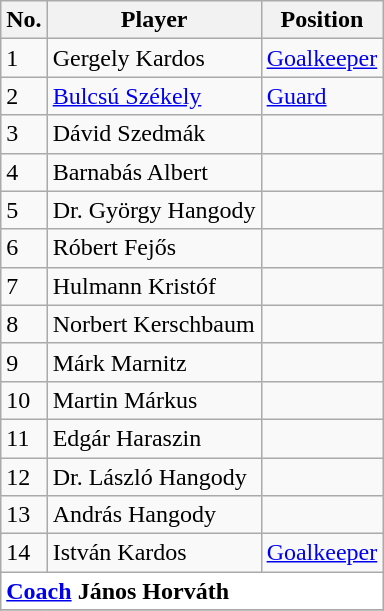<table class=wikitable>
<tr>
<th colspan="1" text-align:center">Νο.</th>
<th>Player</th>
<th>Position</th>
</tr>
<tr>
<td>1</td>
<td> Gergely Kardos</td>
<td><a href='#'>Goalkeeper</a></td>
</tr>
<tr>
<td>2</td>
<td> <a href='#'>Bulcsú Székely</a></td>
<td><a href='#'>Guard</a></td>
</tr>
<tr>
<td>3</td>
<td> Dávid Szedmák</td>
<td></td>
</tr>
<tr>
<td>4</td>
<td> Barnabás Albert</td>
<td></td>
</tr>
<tr>
<td>5</td>
<td> Dr. György Hangody</td>
<td></td>
</tr>
<tr>
<td>6</td>
<td> Róbert Fejős</td>
<td></td>
</tr>
<tr>
<td>7</td>
<td> Hulmann Kristóf</td>
<td></td>
</tr>
<tr>
<td>8</td>
<td> Norbert Kerschbaum</td>
<td></td>
</tr>
<tr>
<td>9</td>
<td> Márk Marnitz</td>
<td></td>
</tr>
<tr>
<td>10</td>
<td> Martin Márkus</td>
<td></td>
</tr>
<tr>
<td>11</td>
<td> Edgár Haraszin</td>
<td></td>
</tr>
<tr>
<td>12</td>
<td> Dr. László Hangody</td>
<td></td>
</tr>
<tr>
<td>13</td>
<td> András Hangody</td>
<td></td>
</tr>
<tr>
<td>14</td>
<td> István Kardos</td>
<td><a href='#'>Goalkeeper</a></td>
</tr>
<tr>
<th colspan="4" style="margin:0.7em;color:black;text-align:left;background:white"><a href='#'>Coach</a>  János Horváth</th>
</tr>
<tr>
</tr>
</table>
